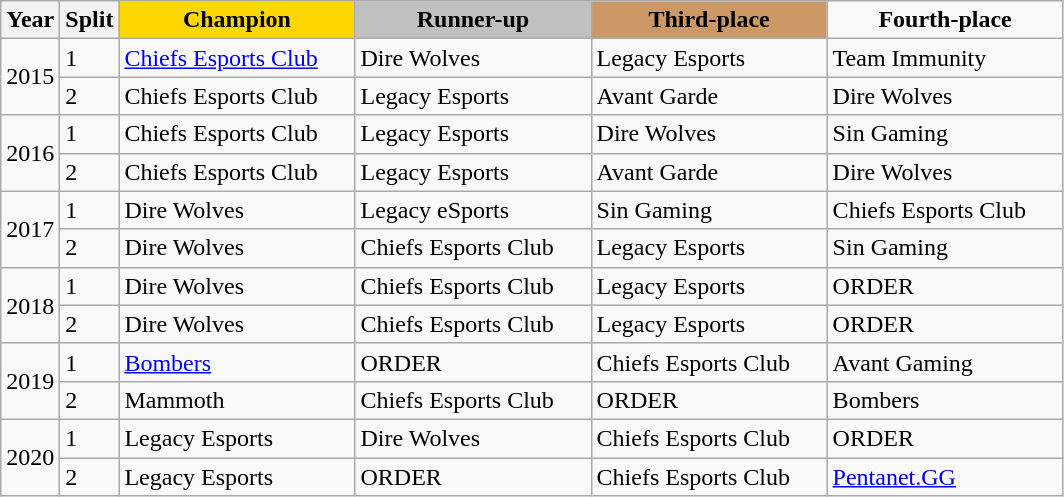<table class="wikitable">
<tr>
<th>Year</th>
<th>Split</th>
<th style="background:gold; width:150px">Champion</th>
<th style="background:silver; width:150px">Runner-up</th>
<th style="background:#c96; width:150px">Third-place</th>
<th style="background:#c100; width:150px">Fourth-place</th>
</tr>
<tr>
<td rowspan="2">2015</td>
<td>1</td>
<td><a href='#'>Chiefs Esports Club</a></td>
<td>Dire Wolves</td>
<td>Legacy Esports</td>
<td>Team Immunity</td>
</tr>
<tr>
<td>2</td>
<td>Chiefs Esports Club</td>
<td>Legacy Esports</td>
<td>Avant Garde</td>
<td>Dire Wolves</td>
</tr>
<tr>
<td rowspan="2">2016</td>
<td>1</td>
<td>Chiefs Esports Club</td>
<td>Legacy Esports</td>
<td>Dire Wolves</td>
<td>Sin Gaming</td>
</tr>
<tr>
<td>2</td>
<td>Chiefs Esports Club</td>
<td>Legacy Esports</td>
<td>Avant Garde</td>
<td>Dire Wolves</td>
</tr>
<tr>
<td rowspan="2">2017</td>
<td>1</td>
<td>Dire Wolves</td>
<td>Legacy eSports</td>
<td>Sin Gaming</td>
<td>Chiefs Esports Club</td>
</tr>
<tr>
<td>2</td>
<td>Dire Wolves</td>
<td>Chiefs Esports Club</td>
<td>Legacy Esports</td>
<td>Sin Gaming</td>
</tr>
<tr>
<td rowspan="2">2018</td>
<td>1</td>
<td>Dire Wolves</td>
<td>Chiefs Esports Club</td>
<td>Legacy Esports</td>
<td>ORDER</td>
</tr>
<tr>
<td>2</td>
<td>Dire Wolves</td>
<td>Chiefs Esports Club</td>
<td>Legacy Esports</td>
<td>ORDER</td>
</tr>
<tr>
<td rowspan="2">2019</td>
<td>1</td>
<td><a href='#'>Bombers</a></td>
<td>ORDER</td>
<td>Chiefs Esports Club</td>
<td>Avant Gaming</td>
</tr>
<tr>
<td>2</td>
<td>Mammoth</td>
<td>Chiefs Esports Club</td>
<td>ORDER</td>
<td>Bombers</td>
</tr>
<tr>
<td rowspan="2">2020</td>
<td>1</td>
<td>Legacy Esports</td>
<td>Dire Wolves</td>
<td>Chiefs Esports Club</td>
<td>ORDER</td>
</tr>
<tr>
<td>2</td>
<td>Legacy Esports</td>
<td>ORDER</td>
<td>Chiefs Esports Club</td>
<td><a href='#'>Pentanet.GG</a></td>
</tr>
</table>
